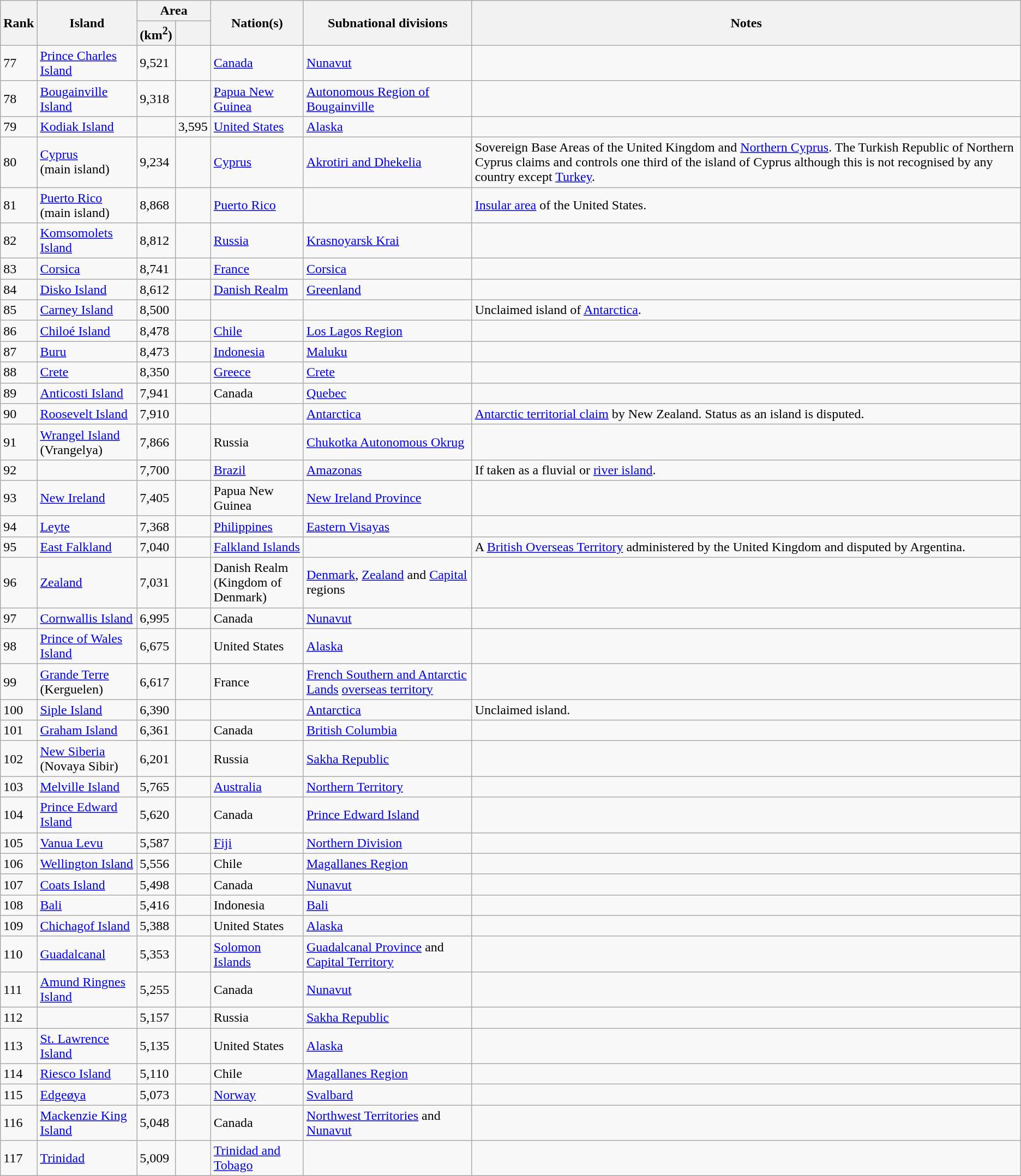<table class="sortable wikitable">
<tr>
<th rowspan=2>Rank</th>
<th rowspan=2>Island</th>
<th colspan=2>Area</th>
<th rowspan=2>Nation(s)</th>
<th rowspan=2>Subnational divisions</th>
<th rowspan=2>Notes</th>
</tr>
<tr>
<th class="unsortable">(km<sup>2</sup>)</th>
<th class="unsortable"></th>
</tr>
<tr>
<td>77</td>
<td><a href='#'>Prince Charles Island</a></td>
<td>9,521</td>
<td></td>
<td><a href='#'>Canada</a></td>
<td><a href='#'>Nunavut</a></td>
<td></td>
</tr>
<tr>
<td>78</td>
<td><a href='#'>Bougainville Island</a></td>
<td>9,318</td>
<td></td>
<td><a href='#'>Papua New Guinea</a></td>
<td><a href='#'>Autonomous Region of Bougainville</a></td>
<td></td>
</tr>
<tr>
<td>79</td>
<td><a href='#'>Kodiak Island</a></td>
<td></td>
<td>3,595</td>
<td><a href='#'>United States</a></td>
<td><a href='#'>Alaska</a></td>
<td></td>
</tr>
<tr>
<td>80</td>
<td><a href='#'>Cyprus</a><br>(main island)</td>
<td>9,234</td>
<td></td>
<td><a href='#'>Cyprus</a></td>
<td><a href='#'>Akrotiri and Dhekelia</a></td>
<td>Sovereign Base Areas of the United Kingdom and <a href='#'>Northern Cyprus</a>. The Turkish Republic of Northern Cyprus claims and controls one third of the island of Cyprus although this is not recognised by any country except <a href='#'>Turkey</a>.</td>
</tr>
<tr>
<td>81</td>
<td><a href='#'>Puerto Rico</a><br>(main island)</td>
<td>8,868</td>
<td></td>
<td><a href='#'>Puerto Rico</a></td>
<td></td>
<td><a href='#'>Insular area</a> of the United States.</td>
</tr>
<tr>
<td>82</td>
<td><a href='#'>Komsomolets Island</a></td>
<td>8,812</td>
<td></td>
<td><a href='#'>Russia</a></td>
<td><a href='#'>Krasnoyarsk Krai</a></td>
<td></td>
</tr>
<tr>
<td>83</td>
<td><a href='#'>Corsica</a></td>
<td>8,741</td>
<td></td>
<td><a href='#'>France</a></td>
<td><a href='#'>Corsica</a></td>
<td></td>
</tr>
<tr>
<td>84</td>
<td><a href='#'>Disko Island</a></td>
<td>8,612</td>
<td></td>
<td><a href='#'>Danish Realm</a><br></td>
<td><a href='#'>Greenland</a></td>
<td></td>
</tr>
<tr>
<td>85</td>
<td><a href='#'>Carney Island</a></td>
<td>8,500</td>
<td></td>
<td></td>
<td></td>
<td>Unclaimed island of <a href='#'>Antarctica</a>.</td>
</tr>
<tr>
<td>86</td>
<td><a href='#'>Chiloé Island</a></td>
<td>8,478</td>
<td></td>
<td><a href='#'>Chile</a></td>
<td><a href='#'>Los Lagos Region</a></td>
<td></td>
</tr>
<tr>
<td>87</td>
<td><a href='#'>Buru</a></td>
<td>8,473</td>
<td></td>
<td><a href='#'>Indonesia</a></td>
<td><a href='#'>Maluku</a></td>
<td></td>
</tr>
<tr>
<td>88</td>
<td><a href='#'>Crete</a></td>
<td>8,350</td>
<td></td>
<td><a href='#'>Greece</a></td>
<td><a href='#'>Crete</a></td>
<td></td>
</tr>
<tr>
<td>89</td>
<td><a href='#'>Anticosti Island</a></td>
<td>7,941</td>
<td></td>
<td>Canada</td>
<td><a href='#'>Quebec</a></td>
<td></td>
</tr>
<tr>
<td>90</td>
<td><a href='#'>Roosevelt Island</a></td>
<td>7,910</td>
<td></td>
<td></td>
<td><a href='#'>Antarctica</a></td>
<td><a href='#'>Antarctic territorial claim</a> by New Zealand. Status as an island is disputed.</td>
</tr>
<tr>
<td>91</td>
<td><a href='#'>Wrangel Island</a><br>(Vrangelya)</td>
<td>7,866</td>
<td></td>
<td>Russia</td>
<td><a href='#'>Chukotka Autonomous Okrug</a></td>
<td></td>
</tr>
<tr>
<td>92</td>
<td></td>
<td>7,700</td>
<td></td>
<td><a href='#'>Brazil</a></td>
<td><a href='#'>Amazonas</a></td>
<td>If taken as a fluvial or <a href='#'>river island</a>.</td>
</tr>
<tr>
<td>93</td>
<td><a href='#'>New Ireland</a></td>
<td>7,405</td>
<td></td>
<td>Papua New Guinea</td>
<td><a href='#'>New Ireland Province</a></td>
<td></td>
</tr>
<tr>
<td>94</td>
<td><a href='#'>Leyte</a></td>
<td>7,368</td>
<td></td>
<td><a href='#'>Philippines</a></td>
<td><a href='#'>Eastern Visayas</a></td>
<td></td>
</tr>
<tr>
<td>95</td>
<td><a href='#'>East Falkland</a></td>
<td>7,040</td>
<td></td>
<td><a href='#'>Falkland Islands</a></td>
<td></td>
<td>A <a href='#'>British Overseas Territory</a> administered by the United Kingdom and disputed by Argentina.</td>
</tr>
<tr>
<td>96</td>
<td><a href='#'>Zealand</a></td>
<td>7,031</td>
<td></td>
<td>Danish Realm<br>(Kingdom of Denmark)</td>
<td><a href='#'>Denmark</a>, <a href='#'>Zealand</a> and <a href='#'>Capital</a> regions</td>
<td></td>
</tr>
<tr>
<td>97</td>
<td><a href='#'>Cornwallis Island</a></td>
<td>6,995</td>
<td></td>
<td>Canada</td>
<td><a href='#'>Nunavut</a></td>
<td></td>
</tr>
<tr>
<td>98</td>
<td><a href='#'>Prince of Wales Island</a></td>
<td>6,675</td>
<td></td>
<td>United States</td>
<td><a href='#'>Alaska</a></td>
<td></td>
</tr>
<tr>
<td>99</td>
<td><a href='#'>Grande Terre</a><br>(Kerguelen)</td>
<td>6,617</td>
<td></td>
<td>France</td>
<td><a href='#'>French Southern and Antarctic Lands</a> <a href='#'>overseas territory</a></td>
<td></td>
</tr>
<tr>
<td>100</td>
<td><a href='#'>Siple Island</a></td>
<td>6,390</td>
<td></td>
<td></td>
<td><a href='#'>Antarctica</a></td>
<td>Unclaimed island.</td>
</tr>
<tr>
<td>101</td>
<td><a href='#'>Graham Island</a></td>
<td>6,361</td>
<td></td>
<td>Canada</td>
<td><a href='#'>British Columbia</a></td>
<td></td>
</tr>
<tr>
<td>102</td>
<td><a href='#'>New Siberia</a><br>(Novaya Sibir)</td>
<td>6,201</td>
<td></td>
<td>Russia</td>
<td><a href='#'>Sakha Republic</a></td>
<td></td>
</tr>
<tr>
<td>103</td>
<td><a href='#'>Melville Island</a></td>
<td>5,765</td>
<td></td>
<td><a href='#'>Australia</a></td>
<td><a href='#'>Northern Territory</a></td>
<td></td>
</tr>
<tr>
<td>104</td>
<td><a href='#'>Prince Edward Island</a></td>
<td>5,620</td>
<td></td>
<td>Canada</td>
<td><a href='#'>Prince Edward Island</a></td>
<td></td>
</tr>
<tr>
<td>105</td>
<td><a href='#'>Vanua Levu</a></td>
<td>5,587</td>
<td></td>
<td><a href='#'>Fiji</a></td>
<td><a href='#'>Northern Division</a></td>
<td></td>
</tr>
<tr>
<td>106</td>
<td><a href='#'>Wellington Island</a></td>
<td>5,556</td>
<td></td>
<td>Chile</td>
<td><a href='#'>Magallanes Region</a></td>
<td></td>
</tr>
<tr>
<td>107</td>
<td><a href='#'>Coats Island</a></td>
<td>5,498</td>
<td></td>
<td>Canada</td>
<td><a href='#'>Nunavut</a></td>
<td></td>
</tr>
<tr>
<td>108</td>
<td><a href='#'>Bali</a></td>
<td>5,416</td>
<td></td>
<td>Indonesia</td>
<td><a href='#'>Bali</a></td>
<td></td>
</tr>
<tr>
<td>109</td>
<td><a href='#'>Chichagof Island</a></td>
<td>5,388</td>
<td></td>
<td>United States</td>
<td><a href='#'>Alaska</a></td>
<td></td>
</tr>
<tr>
<td>110</td>
<td><a href='#'>Guadalcanal</a></td>
<td>5,353</td>
<td></td>
<td><a href='#'>Solomon Islands</a></td>
<td><a href='#'>Guadalcanal Province</a> and <a href='#'>Capital Territory</a></td>
<td></td>
</tr>
<tr>
<td>111</td>
<td><a href='#'>Amund Ringnes Island</a></td>
<td>5,255</td>
<td></td>
<td>Canada</td>
<td><a href='#'>Nunavut</a></td>
<td></td>
</tr>
<tr>
<td>112</td>
<td></td>
<td>5,157</td>
<td></td>
<td>Russia</td>
<td><a href='#'>Sakha Republic</a></td>
<td></td>
</tr>
<tr>
<td>113</td>
<td><a href='#'>St. Lawrence Island</a></td>
<td>5,135</td>
<td></td>
<td>United States</td>
<td><a href='#'>Alaska</a></td>
<td></td>
</tr>
<tr>
<td>114</td>
<td><a href='#'>Riesco Island</a></td>
<td>5,110</td>
<td></td>
<td>Chile</td>
<td><a href='#'>Magallanes Region</a></td>
<td></td>
</tr>
<tr>
<td>115</td>
<td><a href='#'>Edgeøya</a></td>
<td>5,073</td>
<td></td>
<td><a href='#'>Norway</a></td>
<td><a href='#'>Svalbard</a></td>
<td></td>
</tr>
<tr>
<td>116</td>
<td><a href='#'>Mackenzie King Island</a></td>
<td>5,048</td>
<td></td>
<td>Canada</td>
<td><a href='#'>Northwest Territories</a> and <a href='#'>Nunavut</a></td>
<td></td>
</tr>
<tr>
<td>117</td>
<td><a href='#'>Trinidad</a></td>
<td>5,009</td>
<td></td>
<td><a href='#'>Trinidad and Tobago</a></td>
<td></td>
<td></td>
</tr>
</table>
